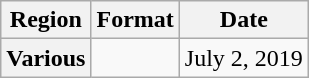<table class="wikitable plainrowheaders">
<tr>
<th scope="col">Region</th>
<th scope="col">Format</th>
<th scope="col">Date</th>
</tr>
<tr>
<th scope="row">Various</th>
<td></td>
<td>July 2, 2019</td>
</tr>
</table>
